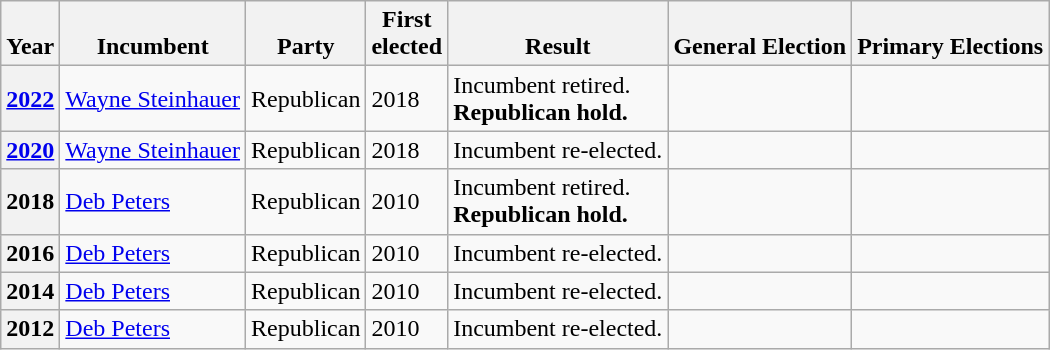<table class=wikitable>
<tr valign=bottom>
<th>Year</th>
<th>Incumbent</th>
<th>Party</th>
<th>First<br>elected</th>
<th>Result</th>
<th>General Election</th>
<th>Primary Elections</th>
</tr>
<tr>
<th><a href='#'>2022</a></th>
<td><a href='#'>Wayne Steinhauer</a></td>
<td>Republican</td>
<td>2018</td>
<td>Incumbent retired.<br><strong>Republican hold.</strong></td>
<td nowrap></td>
<td nowrap></td>
</tr>
<tr>
<th><a href='#'>2020</a></th>
<td><a href='#'>Wayne Steinhauer</a></td>
<td>Republican</td>
<td>2018</td>
<td>Incumbent re-elected.</td>
<td nowrap></td>
<td></td>
</tr>
<tr>
<th>2018</th>
<td><a href='#'>Deb Peters</a></td>
<td>Republican</td>
<td>2010</td>
<td>Incumbent retired.<br><strong>Republican hold.</strong></td>
<td nowrap></td>
<td nowrap></td>
</tr>
<tr>
<th>2016</th>
<td><a href='#'>Deb Peters</a></td>
<td>Republican</td>
<td>2010</td>
<td>Incumbent re-elected.</td>
<td nowrap></td>
<td nowrap></td>
</tr>
<tr>
<th>2014</th>
<td><a href='#'>Deb Peters</a></td>
<td>Republican</td>
<td>2010</td>
<td>Incumbent re-elected.</td>
<td nowrap></td>
<td></td>
</tr>
<tr>
<th>2012</th>
<td><a href='#'>Deb Peters</a></td>
<td>Republican</td>
<td>2010</td>
<td>Incumbent re-elected.</td>
<td nowrap></td>
<td nowrap></td>
</tr>
</table>
